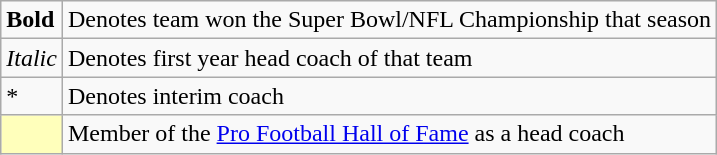<table class="wikitable">
<tr>
<td><strong>Bold</strong></td>
<td>Denotes team won the Super Bowl/NFL Championship that season</td>
</tr>
<tr>
<td><em>Italic</em></td>
<td>Denotes first year head coach of that team</td>
</tr>
<tr>
<td>*</td>
<td>Denotes interim coach</td>
</tr>
<tr>
<th scope="row" style="text-align:center; background:#ffb;"></th>
<td>Member of the <a href='#'>Pro Football Hall of Fame</a> as a head coach</td>
</tr>
</table>
